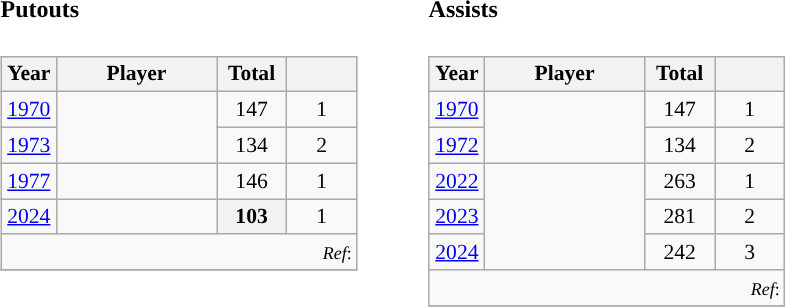<table>
<tr>
<td valign="top"><br><h4>Putouts</h4><table class="wikitable sortable"" style="font-size: 90%; text-align:left;">
<tr>
<th width="30">Year</th>
<th width="100">Player</th>
<th width="40">Total</th>
<th width="40"></th>
</tr>
<tr>
<td style="text-align:center"><a href='#'>1970</a></td>
<td rowspan="2"; align=left></td>
<td style="text-align:center">147</td>
<td style="text-align:center">1</td>
</tr>
<tr>
<td style="text-align:center"><a href='#'>1973</a></td>
<td style="text-align:center">134</td>
<td style="text-align:center">2</td>
</tr>
<tr>
<td style="text-align:center"><a href='#'>1977</a></td>
<td align=left></td>
<td style="text-align:center">146</td>
<td style="text-align:center">1</td>
</tr>
<tr>
<td style="text-align:center"><a href='#'>2024</a></td>
<td align=left></td>
<th>103</th>
<td style="text-align:center">1</td>
</tr>
<tr class="sortbottom">
<td style="text-align:right"; colspan="4"><small> <em>Ref</em>:</small></td>
</tr>
<tr>
</tr>
</table>
</td>
<td width="25"> </td>
<td valign="top"><br><h4>Assists</h4><table class="wikitable sortable"" style="font-size: 90%; text-align:left;">
<tr>
<th width="30">Year</th>
<th width="100">Player</th>
<th width="40">Total</th>
<th width="40"></th>
</tr>
<tr>
<td style="text-align:center"><a href='#'>1970</a></td>
<td rowspan="2"; align=left></td>
<td style="text-align:center">147</td>
<td style="text-align:center">1</td>
</tr>
<tr>
<td style="text-align:center"><a href='#'>1972</a></td>
<td style="text-align:center">134</td>
<td style="text-align:center">2</td>
</tr>
<tr>
<td style="text-align:center"><a href='#'>2022</a></td>
<td rowspan="3"; align=left></td>
<td style="text-align:center">263</td>
<td style="text-align:center">1</td>
</tr>
<tr>
<td style="text-align:center"><a href='#'>2023</a></td>
<td style="text-align:center">281</td>
<td style="text-align:center">2</td>
</tr>
<tr>
<td style="text-align:center"><a href='#'>2024</a></td>
<td style="text-align:center">242</td>
<td style="text-align:center">3</td>
</tr>
<tr class="sortbottom">
<td style="text-align:right"; colspan="4"><small><em>Ref</em>:</small></td>
</tr>
<tr>
</tr>
</table>
</td>
<td width="25"> </td>
<td valign="top"></td>
</tr>
</table>
